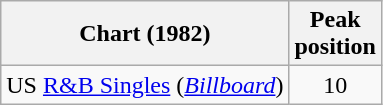<table Class = "wikitable sortable">
<tr>
<th>Chart (1982)</th>
<th>Peak<br>position</th>
</tr>
<tr>
<td>US <a href='#'>R&B Singles</a> (<em><a href='#'>Billboard</a></em>)</td>
<td align=center>10</td>
</tr>
</table>
